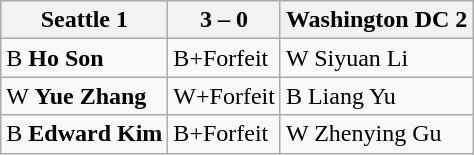<table class="wikitable">
<tr>
<th>Seattle 1</th>
<th>3 – 0</th>
<th>Washington DC 2</th>
</tr>
<tr>
<td>B <strong>Ho Son</strong></td>
<td>B+Forfeit</td>
<td>W Siyuan Li</td>
</tr>
<tr>
<td>W <strong>Yue Zhang</strong></td>
<td>W+Forfeit</td>
<td>B Liang Yu</td>
</tr>
<tr>
<td>B <strong>Edward Kim</strong></td>
<td>B+Forfeit</td>
<td>W Zhenying Gu</td>
</tr>
</table>
